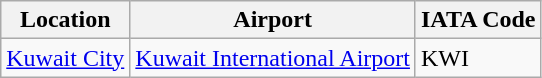<table class="wikitable">
<tr>
<th>Location</th>
<th>Airport</th>
<th>IATA Code</th>
</tr>
<tr>
<td><a href='#'>Kuwait City</a></td>
<td><a href='#'>Kuwait International Airport</a></td>
<td>KWI</td>
</tr>
</table>
